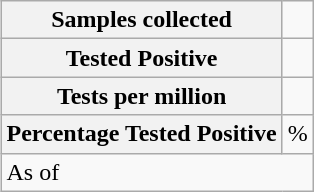<table class="wikitable plainrowheaders" style="float:right; clear:right;">
<tr>
<th>Samples collected<br></th>
<td style="text-align:right;"></td>
</tr>
<tr>
<th>Tested Positive</th>
<td style="text-align:right;"></td>
</tr>
<tr>
<th>Tests per million</th>
<td style="text-align:right;"></td>
</tr>
<tr>
<th>Percentage Tested Positive</th>
<td style="text-align:right;">%</td>
</tr>
<tr>
<td colspan="2" style="text-align:centre;">As of </td>
</tr>
</table>
